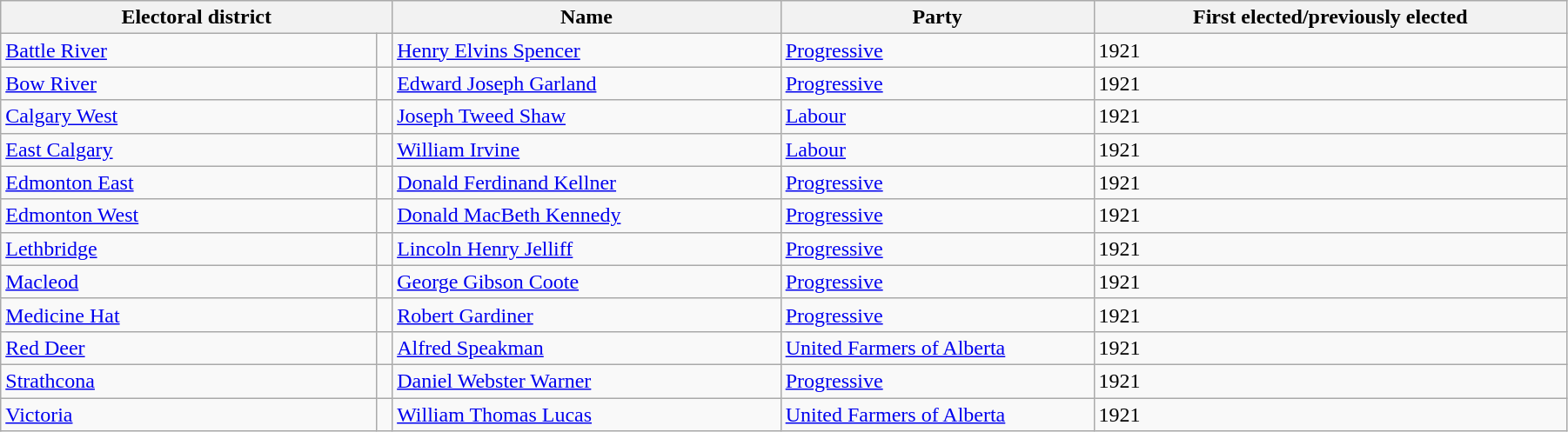<table class="wikitable" width=95%>
<tr>
<th colspan=2 width=25%>Electoral district</th>
<th>Name</th>
<th width=20%>Party</th>
<th>First elected/previously elected</th>
</tr>
<tr>
<td width=24%><a href='#'>Battle River</a></td>
<td></td>
<td><a href='#'>Henry Elvins Spencer</a></td>
<td><a href='#'>Progressive</a></td>
<td>1921</td>
</tr>
<tr>
<td><a href='#'>Bow River</a></td>
<td></td>
<td><a href='#'>Edward Joseph Garland</a></td>
<td><a href='#'>Progressive</a></td>
<td>1921</td>
</tr>
<tr>
<td><a href='#'>Calgary West</a></td>
<td></td>
<td><a href='#'>Joseph Tweed Shaw</a></td>
<td><a href='#'>Labour</a></td>
<td>1921</td>
</tr>
<tr>
<td><a href='#'>East Calgary</a></td>
<td></td>
<td><a href='#'>William Irvine</a></td>
<td><a href='#'>Labour</a></td>
<td>1921</td>
</tr>
<tr>
<td><a href='#'>Edmonton East</a></td>
<td></td>
<td><a href='#'>Donald Ferdinand Kellner</a></td>
<td><a href='#'>Progressive</a></td>
<td>1921</td>
</tr>
<tr>
<td><a href='#'>Edmonton West</a></td>
<td></td>
<td><a href='#'>Donald MacBeth Kennedy</a></td>
<td><a href='#'>Progressive</a></td>
<td>1921</td>
</tr>
<tr>
<td><a href='#'>Lethbridge</a></td>
<td></td>
<td><a href='#'>Lincoln Henry Jelliff</a></td>
<td><a href='#'>Progressive</a></td>
<td>1921</td>
</tr>
<tr>
<td><a href='#'>Macleod</a></td>
<td></td>
<td><a href='#'>George Gibson Coote</a></td>
<td><a href='#'>Progressive</a></td>
<td>1921</td>
</tr>
<tr>
<td><a href='#'>Medicine Hat</a></td>
<td></td>
<td><a href='#'>Robert Gardiner</a></td>
<td><a href='#'>Progressive</a></td>
<td>1921</td>
</tr>
<tr>
<td><a href='#'>Red Deer</a></td>
<td></td>
<td><a href='#'>Alfred Speakman</a></td>
<td><a href='#'>United Farmers of Alberta</a></td>
<td>1921</td>
</tr>
<tr>
<td><a href='#'>Strathcona</a></td>
<td></td>
<td><a href='#'>Daniel Webster Warner</a></td>
<td><a href='#'>Progressive</a></td>
<td>1921</td>
</tr>
<tr>
<td><a href='#'>Victoria</a></td>
<td></td>
<td><a href='#'>William Thomas Lucas</a></td>
<td><a href='#'>United Farmers of Alberta</a></td>
<td>1921</td>
</tr>
</table>
